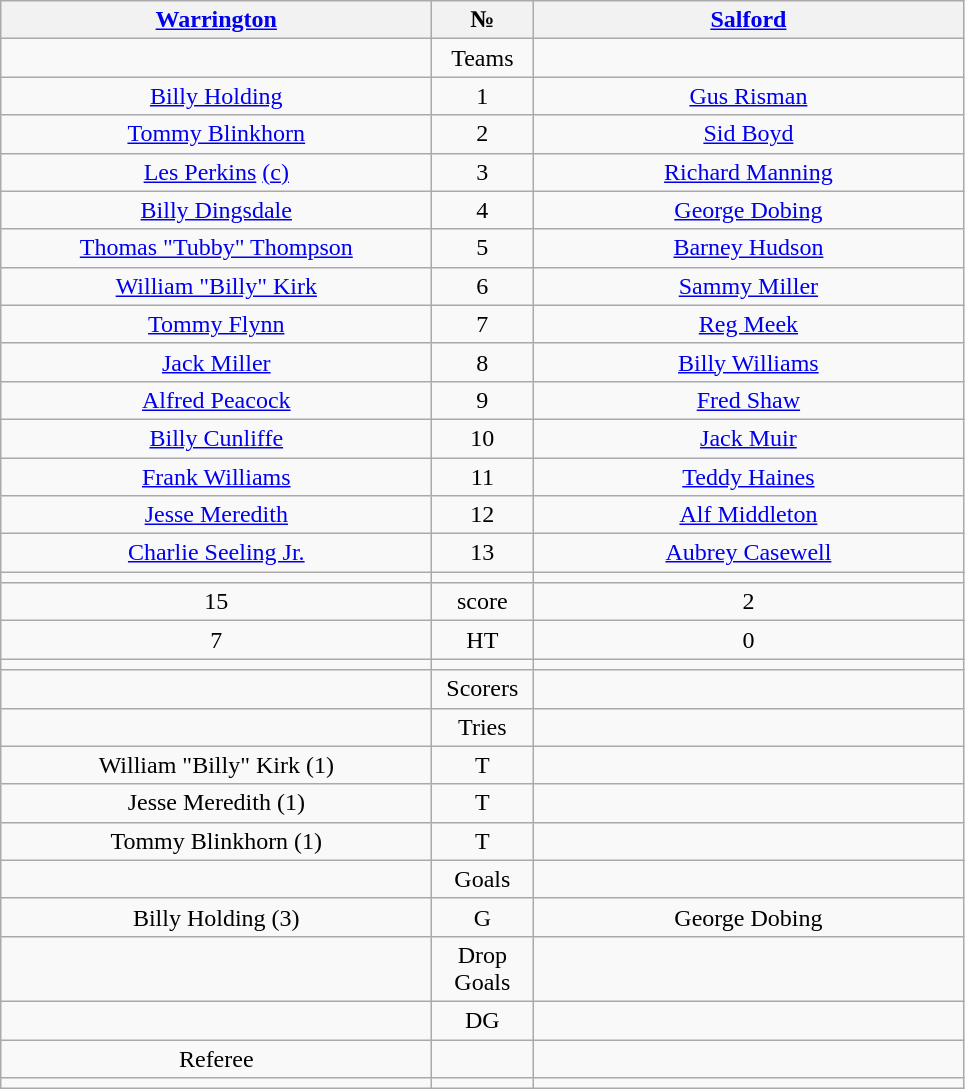<table class="wikitable" style="text-align:center;">
<tr>
<th width=280 abbr="Warrington"><a href='#'>Warrington</a></th>
<th width=60 abbr="Number">№</th>
<th width=280 abbr="Salford"><a href='#'>Salford</a></th>
</tr>
<tr>
<td></td>
<td>Teams</td>
<td></td>
</tr>
<tr>
<td><a href='#'>Billy Holding</a></td>
<td>1</td>
<td><a href='#'>Gus Risman</a></td>
</tr>
<tr>
<td><a href='#'>Tommy Blinkhorn</a></td>
<td>2</td>
<td><a href='#'>Sid Boyd</a></td>
</tr>
<tr>
<td><a href='#'>Les Perkins</a> <a href='#'>(c)</a></td>
<td>3</td>
<td><a href='#'>Richard Manning</a></td>
</tr>
<tr>
<td><a href='#'>Billy Dingsdale</a></td>
<td>4</td>
<td><a href='#'>George Dobing</a></td>
</tr>
<tr>
<td><a href='#'>Thomas "Tubby" Thompson</a></td>
<td>5</td>
<td><a href='#'>Barney Hudson</a></td>
</tr>
<tr>
<td><a href='#'>William "Billy" Kirk</a></td>
<td>6</td>
<td><a href='#'>Sammy Miller</a></td>
</tr>
<tr>
<td><a href='#'>Tommy Flynn</a></td>
<td>7</td>
<td><a href='#'>Reg Meek</a></td>
</tr>
<tr>
<td><a href='#'>Jack Miller</a></td>
<td>8</td>
<td><a href='#'>Billy Williams</a></td>
</tr>
<tr>
<td><a href='#'>Alfred Peacock</a></td>
<td>9</td>
<td><a href='#'>Fred Shaw</a></td>
</tr>
<tr>
<td><a href='#'>Billy Cunliffe</a></td>
<td>10</td>
<td><a href='#'>Jack Muir</a></td>
</tr>
<tr>
<td><a href='#'>Frank Williams</a></td>
<td>11</td>
<td><a href='#'>Teddy Haines</a></td>
</tr>
<tr>
<td><a href='#'>Jesse Meredith</a></td>
<td>12</td>
<td><a href='#'>Alf Middleton</a></td>
</tr>
<tr>
<td><a href='#'>Charlie Seeling Jr.</a></td>
<td>13</td>
<td><a href='#'>Aubrey Casewell</a></td>
</tr>
<tr>
<td></td>
<td></td>
<td></td>
</tr>
<tr>
<td>15</td>
<td>score</td>
<td>2</td>
</tr>
<tr>
<td>7</td>
<td>HT</td>
<td>0</td>
</tr>
<tr>
<td></td>
<td></td>
<td></td>
</tr>
<tr>
<td></td>
<td>Scorers</td>
<td></td>
</tr>
<tr>
<td></td>
<td>Tries</td>
<td></td>
</tr>
<tr>
<td>William "Billy" Kirk (1)</td>
<td>T</td>
<td></td>
</tr>
<tr>
<td>Jesse Meredith (1)</td>
<td>T</td>
<td></td>
</tr>
<tr>
<td>Tommy Blinkhorn (1)</td>
<td>T</td>
<td></td>
</tr>
<tr>
<td></td>
<td>Goals</td>
<td></td>
</tr>
<tr>
<td>Billy Holding (3)</td>
<td>G</td>
<td>George Dobing</td>
</tr>
<tr>
<td></td>
<td>Drop Goals</td>
<td></td>
</tr>
<tr>
<td></td>
<td>DG</td>
<td></td>
</tr>
<tr>
<td>Referee</td>
<td></td>
<td ()></td>
</tr>
<tr>
<td></td>
<td></td>
<td></td>
</tr>
</table>
